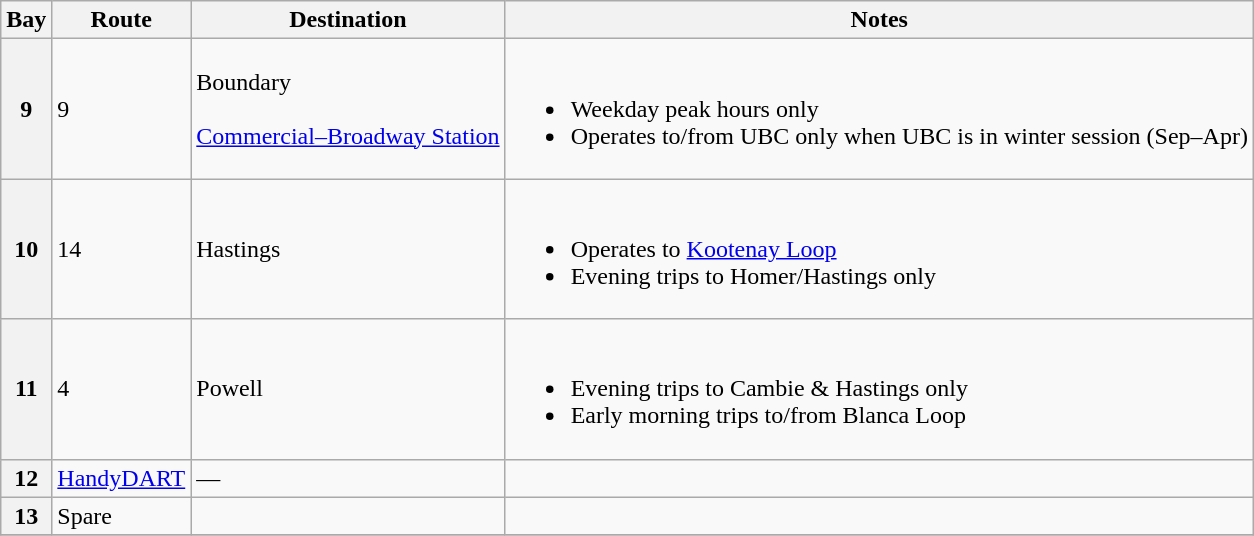<table class="wikitable">
<tr>
<th>Bay</th>
<th>Route</th>
<th>Destination</th>
<th>Notes</th>
</tr>
<tr>
<th>9</th>
<td>9</td>
<td>Boundary<br><br><a href='#'>Commercial–Broadway Station</a></td>
<td><br><ul><li>Weekday peak hours only</li><li>Operates to/from UBC only when UBC is in winter session (Sep–Apr)</li></ul></td>
</tr>
<tr>
<th>10</th>
<td>14</td>
<td>Hastings</td>
<td><br><ul><li>Operates to <a href='#'>Kootenay Loop</a></li><li>Evening trips to Homer/Hastings only</li></ul></td>
</tr>
<tr>
<th>11</th>
<td>4</td>
<td>Powell<br></td>
<td><br><ul><li>Evening trips to Cambie & Hastings only</li><li>Early morning trips to/from Blanca Loop</li></ul></td>
</tr>
<tr>
<th>12</th>
<td><a href='#'>HandyDART</a></td>
<td>—</td>
<td></td>
</tr>
<tr>
<th>13</th>
<td>Spare</td>
<td></td>
<td></td>
</tr>
<tr>
</tr>
</table>
